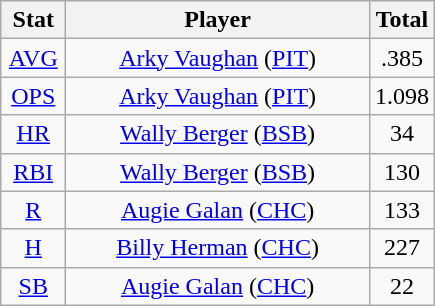<table class="wikitable" style="text-align:center;">
<tr>
<th style="width:15%;">Stat</th>
<th>Player</th>
<th style="width:15%;">Total</th>
</tr>
<tr>
<td><a href='#'>AVG</a></td>
<td><a href='#'>Arky Vaughan</a> (<a href='#'>PIT</a>)</td>
<td>.385</td>
</tr>
<tr>
<td><a href='#'>OPS</a></td>
<td><a href='#'>Arky Vaughan</a> (<a href='#'>PIT</a>)</td>
<td>1.098</td>
</tr>
<tr>
<td><a href='#'>HR</a></td>
<td><a href='#'>Wally Berger</a> (<a href='#'>BSB</a>)</td>
<td>34</td>
</tr>
<tr>
<td><a href='#'>RBI</a></td>
<td><a href='#'>Wally Berger</a> (<a href='#'>BSB</a>)</td>
<td>130</td>
</tr>
<tr>
<td><a href='#'>R</a></td>
<td><a href='#'>Augie Galan</a> (<a href='#'>CHC</a>)</td>
<td>133</td>
</tr>
<tr>
<td><a href='#'>H</a></td>
<td><a href='#'>Billy Herman</a> (<a href='#'>CHC</a>)</td>
<td>227</td>
</tr>
<tr>
<td><a href='#'>SB</a></td>
<td><a href='#'>Augie Galan</a> (<a href='#'>CHC</a>)</td>
<td>22</td>
</tr>
</table>
